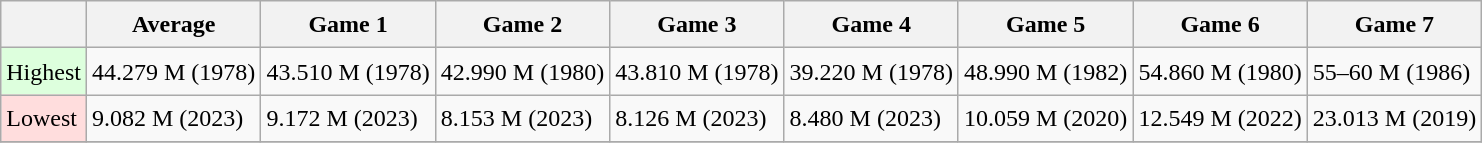<table class="wikitable" style="font-size:1.00em; line-height:1.5em;">
<tr>
<th> </th>
<th>Average</th>
<th>Game 1</th>
<th>Game 2</th>
<th>Game 3</th>
<th>Game 4</th>
<th>Game 5</th>
<th>Game 6</th>
<th>Game 7</th>
</tr>
<tr>
<td bgcolor="#DDFFDD">Highest</td>
<td>44.279 M (1978)</td>
<td>43.510 M (1978)</td>
<td>42.990 M (1980)</td>
<td>43.810 M (1978)</td>
<td>39.220 M (1978)</td>
<td>48.990 M (1982)</td>
<td>54.860 M (1980)</td>
<td>55–60 M (1986)</td>
</tr>
<tr>
<td bgcolor="#FFDDDD">Lowest</td>
<td>9.082 M (2023)</td>
<td>9.172 M (2023)</td>
<td>8.153 M (2023)</td>
<td>8.126 M (2023)</td>
<td>8.480 M (2023)</td>
<td>10.059 M (2020)</td>
<td>12.549 M (2022)</td>
<td>23.013 M (2019)</td>
</tr>
<tr>
</tr>
</table>
